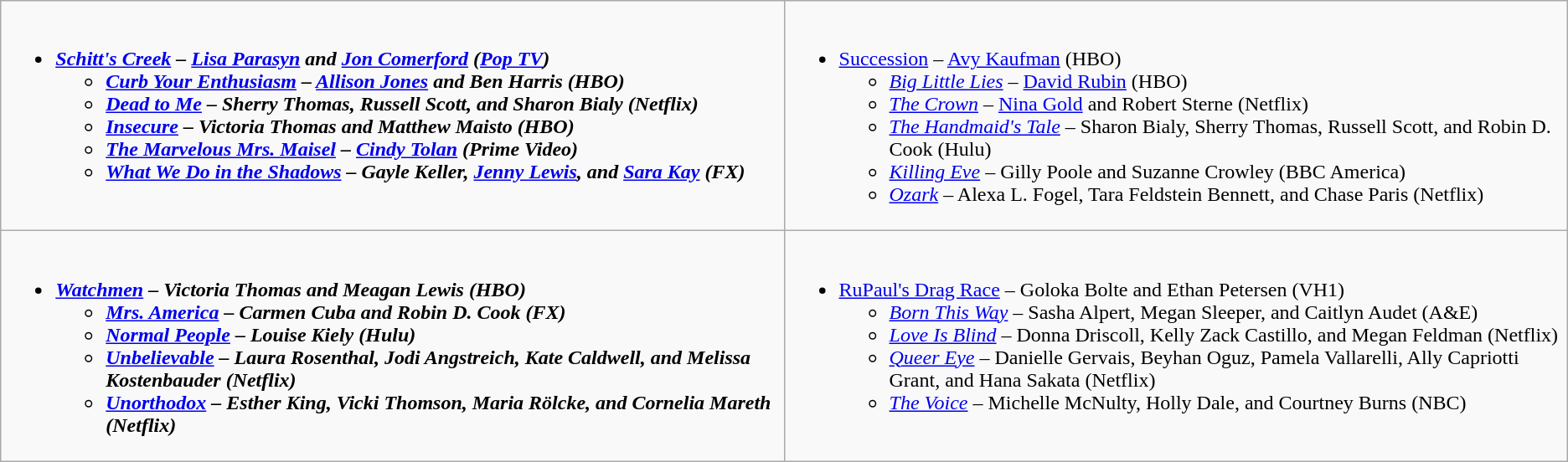<table class="wikitable">
<tr>
<td style="vertical-align:top;" width="50%"><br><ul><li><strong><em><a href='#'>Schitt's Creek</a><em> – <a href='#'>Lisa Parasyn</a> and <a href='#'>Jon Comerford</a> (<a href='#'>Pop TV</a>)<strong><ul><li></em><a href='#'>Curb Your Enthusiasm</a><em> – <a href='#'>Allison Jones</a> and Ben Harris (HBO)</li><li></em><a href='#'>Dead to Me</a><em> – Sherry Thomas, Russell Scott, and Sharon Bialy (Netflix)</li><li></em><a href='#'>Insecure</a><em> – Victoria Thomas and Matthew Maisto (HBO)</li><li></em><a href='#'>The Marvelous Mrs. Maisel</a><em> – <a href='#'>Cindy Tolan</a> (Prime Video)</li><li></em><a href='#'>What We Do in the Shadows</a><em> – Gayle Keller, <a href='#'>Jenny Lewis</a>, and <a href='#'>Sara Kay</a> (FX)</li></ul></li></ul></td>
<td style="vertical-align:top;" width="50%"><br><ul><li></em></strong><a href='#'>Succession</a></em> – <a href='#'>Avy Kaufman</a> (HBO)</strong><ul><li><em><a href='#'>Big Little Lies</a></em> – <a href='#'>David Rubin</a> (HBO)</li><li><em><a href='#'>The Crown</a></em> – <a href='#'>Nina Gold</a> and Robert Sterne (Netflix)</li><li><em><a href='#'>The Handmaid's Tale</a></em> – Sharon Bialy, Sherry Thomas, Russell Scott, and Robin D. Cook (Hulu)</li><li><em><a href='#'>Killing Eve</a></em> – Gilly Poole and Suzanne Crowley (BBC America)</li><li><em><a href='#'>Ozark</a></em> – Alexa L. Fogel, Tara Feldstein Bennett, and Chase Paris (Netflix)</li></ul></li></ul></td>
</tr>
<tr>
<td style="vertical-align:top;" width="50%"><br><ul><li><strong><em><a href='#'>Watchmen</a><em> – Victoria Thomas and Meagan Lewis (HBO)<strong><ul><li></em><a href='#'>Mrs. America</a><em> – Carmen Cuba and Robin D. Cook (FX)</li><li></em><a href='#'>Normal People</a><em> – Louise Kiely (Hulu)</li><li></em><a href='#'>Unbelievable</a><em> – Laura Rosenthal, Jodi Angstreich, Kate Caldwell, and Melissa Kostenbauder (Netflix)</li><li></em><a href='#'>Unorthodox</a><em> – Esther King, Vicki Thomson, Maria Rölcke, and Cornelia Mareth (Netflix)</li></ul></li></ul></td>
<td style="vertical-align:top;" width="50%"><br><ul><li></em></strong><a href='#'>RuPaul's Drag Race</a></em> – Goloka Bolte and Ethan Petersen (VH1)</strong><ul><li><em><a href='#'>Born This Way</a></em> – Sasha Alpert, Megan Sleeper, and Caitlyn Audet (A&E)</li><li><em><a href='#'>Love Is Blind</a></em> – Donna Driscoll, Kelly Zack Castillo, and Megan Feldman (Netflix)</li><li><em><a href='#'>Queer Eye</a></em> – Danielle Gervais, Beyhan Oguz, Pamela Vallarelli, Ally Capriotti Grant, and Hana Sakata (Netflix)</li><li><em><a href='#'>The Voice</a></em> – Michelle McNulty, Holly Dale, and Courtney Burns (NBC)</li></ul></li></ul></td>
</tr>
</table>
